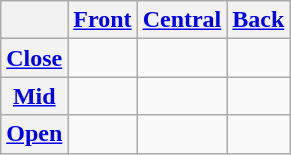<table class="wikitable" style="text-align:center">
<tr>
<th></th>
<th><a href='#'>Front</a></th>
<th><a href='#'>Central</a></th>
<th><a href='#'>Back</a></th>
</tr>
<tr align="center">
<th><a href='#'>Close</a></th>
<td></td>
<td></td>
<td></td>
</tr>
<tr>
<th><a href='#'>Mid</a></th>
<td></td>
<td></td>
<td></td>
</tr>
<tr align="center">
<th><a href='#'>Open</a></th>
<td></td>
<td></td>
<td></td>
</tr>
</table>
